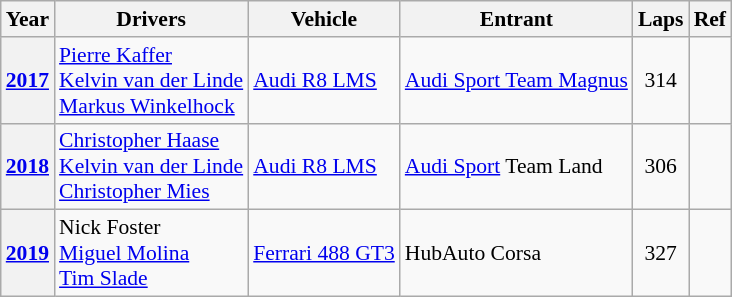<table class="wikitable" style="font-size: 90%">
<tr>
<th>Year</th>
<th>Drivers</th>
<th>Vehicle</th>
<th>Entrant</th>
<th>Laps</th>
<th>Ref</th>
</tr>
<tr>
<th><a href='#'>2017</a></th>
<td> <a href='#'>Pierre Kaffer</a><br> <a href='#'>Kelvin van der Linde</a><br> <a href='#'>Markus Winkelhock</a></td>
<td><a href='#'>Audi R8 LMS</a></td>
<td> <a href='#'>Audi Sport Team Magnus</a></td>
<td align="center">314</td>
<td align="center"></td>
</tr>
<tr>
<th><a href='#'>2018</a></th>
<td> <a href='#'>Christopher Haase</a><br> <a href='#'>Kelvin van der Linde</a><br> <a href='#'>Christopher Mies</a></td>
<td><a href='#'>Audi R8 LMS</a></td>
<td> <a href='#'>Audi Sport</a> Team Land</td>
<td align="center">306</td>
<td align="center"></td>
</tr>
<tr>
<th><a href='#'>2019</a></th>
<td> Nick Foster<br> <a href='#'>Miguel Molina</a><br> <a href='#'>Tim Slade</a></td>
<td><a href='#'>Ferrari 488 GT3</a></td>
<td> HubAuto Corsa</td>
<td align="center">327</td>
<td align="center"></td>
</tr>
</table>
